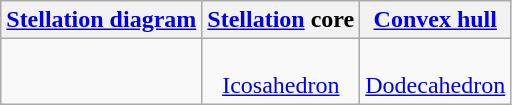<table class=wikitable>
<tr>
<th><a href='#'>Stellation diagram</a></th>
<th><a href='#'>Stellation</a> core</th>
<th><a href='#'>Convex hull</a></th>
</tr>
<tr valign=top align=center>
<td></td>
<td><br><a href='#'>Icosahedron</a></td>
<td><br><a href='#'>Dodecahedron</a></td>
</tr>
</table>
